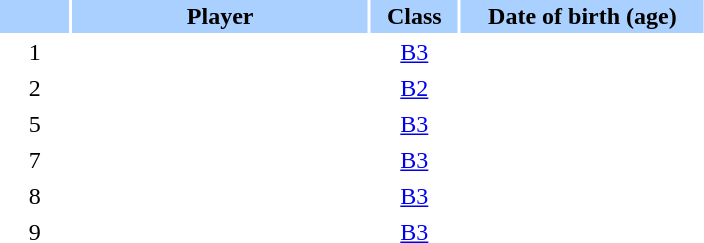<table class="sortable" border="0" cellspacing="2" cellpadding="2">
<tr style="background-color:#AAD0FF">
<th width=8%></th>
<th width=34%>Player</th>
<th width=10%>Class</th>
<th width=28%>Date of birth (age)</th>
</tr>
<tr>
<td style="text-align: center;">1</td>
<td></td>
<td style="text-align: center;"><a href='#'>B3</a></td>
<td style="text-align: center;"></td>
</tr>
<tr>
<td style="text-align: center;">2</td>
<td></td>
<td style="text-align: center;"><a href='#'>B2</a></td>
<td style="text-align: center;"></td>
</tr>
<tr>
<td style="text-align: center;">5</td>
<td></td>
<td style="text-align: center;"><a href='#'>B3</a></td>
<td style="text-align: center;"></td>
</tr>
<tr>
<td style="text-align: center;">7</td>
<td></td>
<td style="text-align: center;"><a href='#'>B3</a></td>
<td style="text-align: center;"></td>
</tr>
<tr>
<td style="text-align: center;">8</td>
<td></td>
<td style="text-align: center;"><a href='#'>B3</a></td>
<td style="text-align: center;"></td>
</tr>
<tr>
<td style="text-align: center;">9</td>
<td></td>
<td style="text-align: center;"><a href='#'>B3</a></td>
<td style="text-align: center;"></td>
</tr>
</table>
